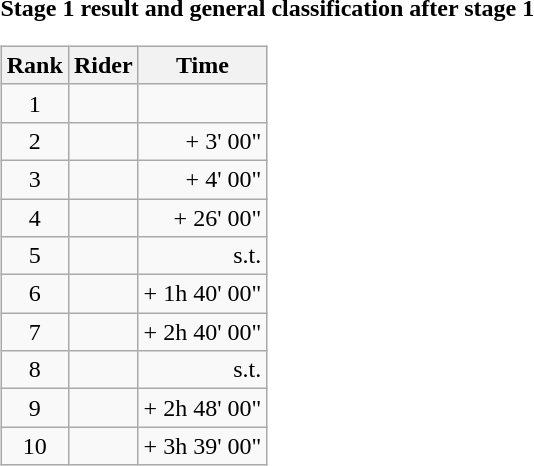<table>
<tr>
<td><strong>Stage 1 result and general classification after stage 1</strong><br><table class="wikitable">
<tr>
<th scope="col">Rank</th>
<th scope="col">Rider</th>
<th scope="col">Time</th>
</tr>
<tr>
<td style="text-align:center;">1</td>
<td></td>
<td style="text-align:right;"></td>
</tr>
<tr>
<td style="text-align:center;">2</td>
<td></td>
<td style="text-align:right;">+ 3' 00"</td>
</tr>
<tr>
<td style="text-align:center;">3</td>
<td></td>
<td style="text-align:right;">+ 4' 00"</td>
</tr>
<tr>
<td style="text-align:center;">4</td>
<td></td>
<td style="text-align:right;">+ 26' 00"</td>
</tr>
<tr>
<td style="text-align:center;">5</td>
<td></td>
<td style="text-align:right;">s.t.</td>
</tr>
<tr>
<td style="text-align:center;">6</td>
<td></td>
<td style="text-align:right;">+ 1h 40' 00"</td>
</tr>
<tr>
<td style="text-align:center;">7</td>
<td></td>
<td style="text-align:right;">+ 2h 40' 00"</td>
</tr>
<tr>
<td style="text-align:center;">8</td>
<td></td>
<td style="text-align:right;">s.t.</td>
</tr>
<tr>
<td style="text-align:center;">9</td>
<td></td>
<td style="text-align:right;">+ 2h 48' 00"</td>
</tr>
<tr>
<td style="text-align:center;">10</td>
<td></td>
<td style="text-align:right;">+ 3h 39' 00"</td>
</tr>
</table>
</td>
</tr>
</table>
